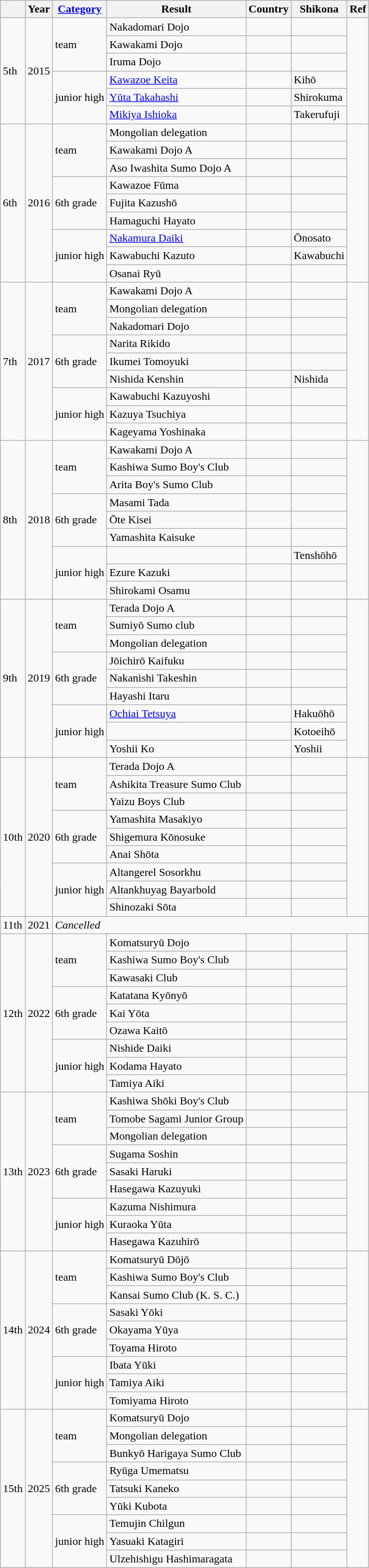<table class="wikitable">
<tr>
<th></th>
<th>Year</th>
<th><a href='#'>Category</a></th>
<th>Result</th>
<th>Country</th>
<th>Shikona</th>
<th>Ref</th>
</tr>
<tr>
<td rowspan="6">5th</td>
<td rowspan="6">2015</td>
<td rowspan="3">team</td>
<td> Nakadomari Dojo</td>
<td></td>
<td></td>
<td rowspan="6"></td>
</tr>
<tr>
<td> Kawakami Dojo</td>
<td></td>
<td></td>
</tr>
<tr>
<td> Iruma Dojo</td>
<td></td>
<td></td>
</tr>
<tr>
<td rowspan="3">junior high</td>
<td> <a href='#'>Kawazoe Keita</a></td>
<td></td>
<td>Kihō</td>
</tr>
<tr>
<td> <a href='#'>Yūta Takahashi</a></td>
<td></td>
<td>Shirokuma</td>
</tr>
<tr>
<td> <a href='#'>Mikiya Ishioka</a></td>
<td></td>
<td>Takerufuji</td>
</tr>
<tr>
<td rowspan="9">6th</td>
<td rowspan="9">2016</td>
<td rowspan="3">team</td>
<td> Mongolian delegation</td>
<td></td>
<td></td>
<td rowspan="9"></td>
</tr>
<tr>
<td> Kawakami Dojo A</td>
<td></td>
<td></td>
</tr>
<tr>
<td> Aso Iwashita Sumo Dojo A</td>
<td></td>
<td></td>
</tr>
<tr>
<td rowspan="3">6th grade</td>
<td> Kawazoe Fūma</td>
<td></td>
<td></td>
</tr>
<tr>
<td> Fujita Kazushō</td>
<td></td>
<td></td>
</tr>
<tr>
<td> Hamaguchi Hayato</td>
<td></td>
<td></td>
</tr>
<tr>
<td rowspan="3">junior high</td>
<td> <a href='#'>Nakamura Daiki</a></td>
<td></td>
<td>Ōnosato</td>
</tr>
<tr>
<td> Kawabuchi Kazuto</td>
<td></td>
<td>Kawabuchi</td>
</tr>
<tr>
<td> Osanai Ryū</td>
<td></td>
<td></td>
</tr>
<tr>
<td rowspan="9">7th</td>
<td rowspan="9">2017</td>
<td rowspan="3">team</td>
<td> Kawakami Dojo A</td>
<td></td>
<td></td>
<td rowspan="9"></td>
</tr>
<tr>
<td> Mongolian delegation</td>
<td></td>
<td></td>
</tr>
<tr>
<td> Nakadomari Dojo</td>
<td></td>
<td></td>
</tr>
<tr>
<td rowspan="3">6th grade</td>
<td> Narita Rikido</td>
<td></td>
<td></td>
</tr>
<tr>
<td> Ikumei Tomoyuki</td>
<td></td>
<td></td>
</tr>
<tr>
<td> Nishida Kenshin</td>
<td></td>
<td>Nishida</td>
</tr>
<tr>
<td rowspan="3">junior high</td>
<td> Kawabuchi Kazuyoshi</td>
<td></td>
<td></td>
</tr>
<tr>
<td> Kazuya Tsuchiya</td>
<td></td>
<td></td>
</tr>
<tr>
<td> Kageyama Yoshinaka</td>
<td></td>
<td></td>
</tr>
<tr>
<td rowspan="9">8th</td>
<td rowspan="9">2018</td>
<td rowspan="3">team</td>
<td> Kawakami Dojo A</td>
<td></td>
<td></td>
<td rowspan="9"></td>
</tr>
<tr>
<td> Kashiwa Sumo Boy's Club</td>
<td></td>
<td></td>
</tr>
<tr>
<td> Arita Boy's Sumo Club</td>
<td></td>
<td></td>
</tr>
<tr>
<td rowspan="3">6th grade</td>
<td> Masami Tada</td>
<td></td>
<td></td>
</tr>
<tr>
<td> Ōte Kisei</td>
<td></td>
<td></td>
</tr>
<tr>
<td> Yamashita Kaisuke</td>
<td></td>
<td></td>
</tr>
<tr>
<td rowspan="3">junior high</td>
<td> </td>
<td></td>
<td>Tenshōhō</td>
</tr>
<tr>
<td> Ezure Kazuki</td>
<td></td>
<td></td>
</tr>
<tr>
<td> Shirokami Osamu</td>
<td></td>
<td></td>
</tr>
<tr>
<td rowspan="9">9th</td>
<td rowspan="9">2019</td>
<td rowspan="3">team</td>
<td> Terada Dojo A</td>
<td></td>
<td></td>
<td rowspan="9"></td>
</tr>
<tr>
<td> Sumiyō Sumo club</td>
<td></td>
<td></td>
</tr>
<tr>
<td> Mongolian delegation</td>
<td></td>
<td></td>
</tr>
<tr>
<td rowspan="3">6th grade</td>
<td> Jōichirō Kaifuku</td>
<td></td>
<td></td>
</tr>
<tr>
<td> Nakanishi Takeshin</td>
<td></td>
<td></td>
</tr>
<tr>
<td> Hayashi Itaru</td>
<td></td>
<td></td>
</tr>
<tr>
<td rowspan="3">junior high</td>
<td> <a href='#'>Ochiai Tetsuya</a></td>
<td></td>
<td>Hakuōhō</td>
</tr>
<tr>
<td> </td>
<td></td>
<td>Kotoeihō</td>
</tr>
<tr>
<td> Yoshii Ko</td>
<td></td>
<td>Yoshii</td>
</tr>
<tr>
<td rowspan="9">10th</td>
<td rowspan="9">2020</td>
<td rowspan="3">team</td>
<td> Terada Dojo A</td>
<td></td>
<td></td>
<td rowspan="9"></td>
</tr>
<tr>
<td> Ashikita Treasure Sumo Club</td>
<td></td>
<td></td>
</tr>
<tr>
<td> Yaizu Boys Club</td>
<td></td>
<td></td>
</tr>
<tr>
<td rowspan="3">6th grade</td>
<td> Yamashita Masakiyo</td>
<td></td>
<td></td>
</tr>
<tr>
<td> Shigemura Kōnosuke</td>
<td></td>
<td></td>
</tr>
<tr>
<td> Anai Shōta</td>
<td></td>
<td></td>
</tr>
<tr>
<td rowspan="3">junior high</td>
<td> Altangerel Sosorkhu</td>
<td></td>
<td></td>
</tr>
<tr>
<td> Altankhuyag Bayarbold</td>
<td></td>
<td></td>
</tr>
<tr>
<td> Shinozaki Sōta</td>
<td></td>
<td></td>
</tr>
<tr>
<td>11th</td>
<td>2021</td>
<td colspan="5"><em>Cancelled</em></td>
</tr>
<tr>
<td rowspan="9">12th</td>
<td rowspan="9">2022</td>
<td rowspan="3">team</td>
<td> Komatsuryū Dojo</td>
<td></td>
<td></td>
<td rowspan="9"></td>
</tr>
<tr>
<td> Kashiwa Sumo Boy's Club</td>
<td></td>
<td></td>
</tr>
<tr>
<td> Kawasaki Club</td>
<td></td>
<td></td>
</tr>
<tr>
<td rowspan="3">6th grade</td>
<td> Katatana Kyōnyō</td>
<td></td>
<td></td>
</tr>
<tr>
<td> Kai Yōta</td>
<td></td>
<td></td>
</tr>
<tr>
<td> Ozawa Kaitō</td>
<td></td>
<td></td>
</tr>
<tr>
<td rowspan="3">junior high</td>
<td> Nishide Daiki</td>
<td></td>
<td></td>
</tr>
<tr>
<td> Kodama Hayato</td>
<td></td>
<td></td>
</tr>
<tr>
<td> Tamiya Aiki</td>
<td></td>
<td></td>
</tr>
<tr>
<td rowspan="9">13th</td>
<td rowspan="9">2023</td>
<td rowspan="3">team</td>
<td> Kashiwa Shōki Boy's Club</td>
<td></td>
<td></td>
<td rowspan="9"></td>
</tr>
<tr>
<td> Tomobe Sagami Junior Group</td>
<td></td>
<td></td>
</tr>
<tr>
<td> Mongolian delegation</td>
<td></td>
<td></td>
</tr>
<tr>
<td rowspan="3">6th grade</td>
<td> Sugama Soshin</td>
<td></td>
<td></td>
</tr>
<tr>
<td> Sasaki Haruki</td>
<td></td>
<td></td>
</tr>
<tr>
<td> Hasegawa Kazuyuki</td>
<td></td>
<td></td>
</tr>
<tr>
<td rowspan="3">junior high</td>
<td> Kazuma Nishimura</td>
<td></td>
<td></td>
</tr>
<tr>
<td> Kuraoka Yūta</td>
<td></td>
<td></td>
</tr>
<tr>
<td> Hasegawa Kazuhirō</td>
<td></td>
<td></td>
</tr>
<tr>
<td rowspan="9">14th</td>
<td rowspan="9">2024</td>
<td rowspan="3">team</td>
<td> Komatsuryū Dōjō</td>
<td></td>
<td></td>
<td rowspan="9"></td>
</tr>
<tr>
<td> Kashiwa Sumo Boy's Club</td>
<td></td>
<td></td>
</tr>
<tr>
<td> Kansai Sumo Club (K. S. C.)</td>
<td></td>
<td></td>
</tr>
<tr>
<td rowspan="3">6th grade</td>
<td> Sasaki Yōki</td>
<td></td>
<td></td>
</tr>
<tr>
<td> Okayama Yūya</td>
<td></td>
<td></td>
</tr>
<tr>
<td> Toyama Hiroto</td>
<td></td>
<td></td>
</tr>
<tr>
<td rowspan="3">junior high</td>
<td> Ibata Yūki</td>
<td></td>
<td></td>
</tr>
<tr>
<td> Tamiya Aiki</td>
<td></td>
<td></td>
</tr>
<tr>
<td> Tomiyama Hiroto</td>
<td></td>
<td></td>
</tr>
<tr>
<td rowspan="9">15th</td>
<td rowspan="9">2025</td>
<td rowspan="3">team</td>
<td> Komatsuryū Dojo</td>
<td></td>
<td></td>
<td rowspan="9"></td>
</tr>
<tr>
<td> Mongolian delegation</td>
<td></td>
<td></td>
</tr>
<tr>
<td> Bunkyō Harigaya Sumo Club</td>
<td></td>
<td></td>
</tr>
<tr>
<td rowspan="3">6th grade</td>
<td> Ryūga Umematsu</td>
<td></td>
<td></td>
</tr>
<tr>
<td> Tatsuki Kaneko</td>
<td></td>
<td></td>
</tr>
<tr>
<td> Yūki Kubota</td>
<td></td>
<td></td>
</tr>
<tr>
<td rowspan="3">junior high</td>
<td> Temujin Chilgun</td>
<td></td>
<td></td>
</tr>
<tr>
<td> Yasuaki Katagiri</td>
<td></td>
<td></td>
</tr>
<tr>
<td> Ulzehishigu Hashimaragata</td>
<td></td>
<td></td>
</tr>
</table>
